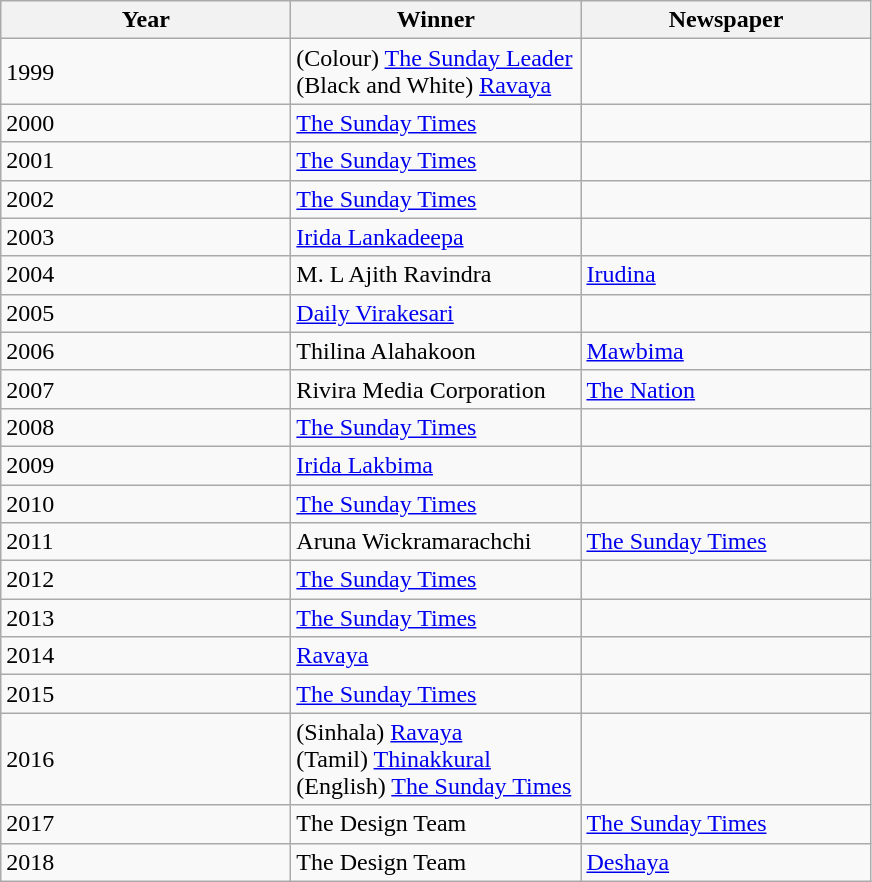<table class="wikitable sortable mw-collapsible mw-collapsed">
<tr>
<th width="33%">Year</th>
<th width="33%">Winner</th>
<th width="33%">Newspaper</th>
</tr>
<tr>
<td>1999</td>
<td>(Colour) <a href='#'>The Sunday Leader</a><br>(Black and White) <a href='#'>Ravaya</a></td>
<td></td>
</tr>
<tr>
<td>2000</td>
<td><a href='#'>The Sunday Times</a></td>
<td></td>
</tr>
<tr>
<td>2001</td>
<td><a href='#'>The Sunday Times</a></td>
<td></td>
</tr>
<tr>
<td>2002</td>
<td><a href='#'>The Sunday Times</a></td>
<td></td>
</tr>
<tr>
<td>2003</td>
<td><a href='#'>Irida Lankadeepa</a></td>
<td></td>
</tr>
<tr>
<td>2004</td>
<td>M. L Ajith Ravindra</td>
<td><a href='#'>Irudina</a></td>
</tr>
<tr>
<td>2005</td>
<td><a href='#'>Daily Virakesari</a></td>
<td></td>
</tr>
<tr>
<td>2006</td>
<td>Thilina Alahakoon</td>
<td><a href='#'>Mawbima</a></td>
</tr>
<tr>
<td>2007</td>
<td>Rivira Media Corporation</td>
<td><a href='#'>The Nation</a></td>
</tr>
<tr>
<td>2008</td>
<td><a href='#'>The Sunday Times</a></td>
<td></td>
</tr>
<tr>
<td>2009</td>
<td><a href='#'>Irida Lakbima</a></td>
<td></td>
</tr>
<tr>
<td>2010</td>
<td><a href='#'>The Sunday Times</a></td>
<td></td>
</tr>
<tr>
<td>2011</td>
<td>Aruna Wickramarachchi</td>
<td><a href='#'>The Sunday Times</a></td>
</tr>
<tr>
<td>2012</td>
<td><a href='#'>The Sunday Times</a></td>
<td></td>
</tr>
<tr>
<td>2013</td>
<td><a href='#'>The Sunday Times</a></td>
<td></td>
</tr>
<tr>
<td>2014</td>
<td><a href='#'>Ravaya</a></td>
<td></td>
</tr>
<tr>
<td>2015</td>
<td><a href='#'>The Sunday Times</a></td>
<td></td>
</tr>
<tr>
<td>2016</td>
<td>(Sinhala) <a href='#'>Ravaya</a><br>(Tamil) <a href='#'>Thinakkural</a><br>(English) <a href='#'>The Sunday Times</a></td>
<td></td>
</tr>
<tr>
<td>2017</td>
<td>The Design Team</td>
<td><a href='#'>The Sunday Times</a></td>
</tr>
<tr>
<td>2018</td>
<td>The Design Team</td>
<td><a href='#'>Deshaya</a></td>
</tr>
</table>
